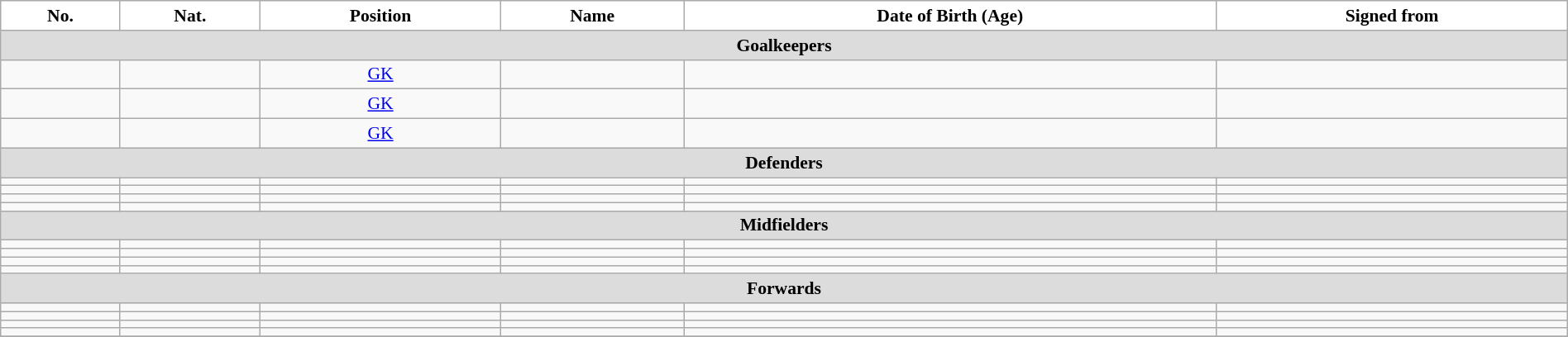<table class="wikitable" style="text-align:center; font-size:90%; width:100%">
<tr>
<th style="background:white; color:black; text-align:center;">No.</th>
<th style="background:white; color:black; text-align:center;">Nat.</th>
<th style="background:white; color:black; text-align:center;">Position</th>
<th style="background:white; color:black; text-align:center;">Name</th>
<th style="background:white; color:black; text-align:center;">Date of Birth (Age)</th>
<th style="background:white; color:black; text-align:center;">Signed from</th>
</tr>
<tr>
<th colspan=10 style="background:#DCDCDC; text-align:center;">Goalkeepers</th>
</tr>
<tr>
<td></td>
<td></td>
<td><a href='#'>GK</a></td>
<td></td>
<td></td>
<td style="text-align:left"> <a href='#'></a></td>
</tr>
<tr>
<td></td>
<td></td>
<td><a href='#'>GK</a></td>
<td></td>
<td></td>
<td style="text-align:left"> <a href='#'></a></td>
</tr>
<tr>
<td></td>
<td></td>
<td><a href='#'>GK</a></td>
<td></td>
<td></td>
<td style="text-align:left"> <a href='#'></a></td>
</tr>
<tr>
<th colspan=10 style="background:#DCDCDC; text-align:center;">Defenders</th>
</tr>
<tr>
<td></td>
<td></td>
<td></td>
<td></td>
<td></td>
<td style="text-align:left"> <a href='#'></a></td>
</tr>
<tr>
<td></td>
<td></td>
<td></td>
<td></td>
<td></td>
<td style="text-align:left"> <a href='#'></a></td>
</tr>
<tr>
<td></td>
<td></td>
<td></td>
<td></td>
<td></td>
<td style="text-align:left"> <a href='#'></a></td>
</tr>
<tr>
<td></td>
<td></td>
<td></td>
<td></td>
<td></td>
<td style="text-align:left"> <a href='#'></a></td>
</tr>
<tr>
<th colspan=10 style="background:#DCDCDC; text-align:center;">Midfielders</th>
</tr>
<tr>
<td></td>
<td></td>
<td></td>
<td></td>
<td></td>
<td style="text-align:left"> <a href='#'></a></td>
</tr>
<tr>
<td></td>
<td></td>
<td></td>
<td></td>
<td></td>
<td style="text-align:left"> <a href='#'></a></td>
</tr>
<tr>
<td></td>
<td></td>
<td></td>
<td></td>
<td></td>
<td style="text-align:left"> <a href='#'></a></td>
</tr>
<tr>
<td></td>
<td></td>
<td></td>
<td></td>
<td></td>
<td style="text-align:left"> <a href='#'></a></td>
</tr>
<tr>
<th colspan=10 style="background:#DCDCDC; text-align:center;">Forwards</th>
</tr>
<tr>
<td></td>
<td></td>
<td></td>
<td></td>
<td></td>
<td style="text-align:left"> <a href='#'></a></td>
</tr>
<tr>
<td></td>
<td></td>
<td></td>
<td></td>
<td></td>
<td style="text-align:left"> <a href='#'></a></td>
</tr>
<tr>
<td></td>
<td></td>
<td></td>
<td></td>
<td></td>
<td style="text-align:left"> <a href='#'></a></td>
</tr>
<tr>
<td></td>
<td></td>
<td></td>
<td></td>
<td></td>
<td style="text-align:left"> <a href='#'></a></td>
</tr>
<tr>
</tr>
</table>
